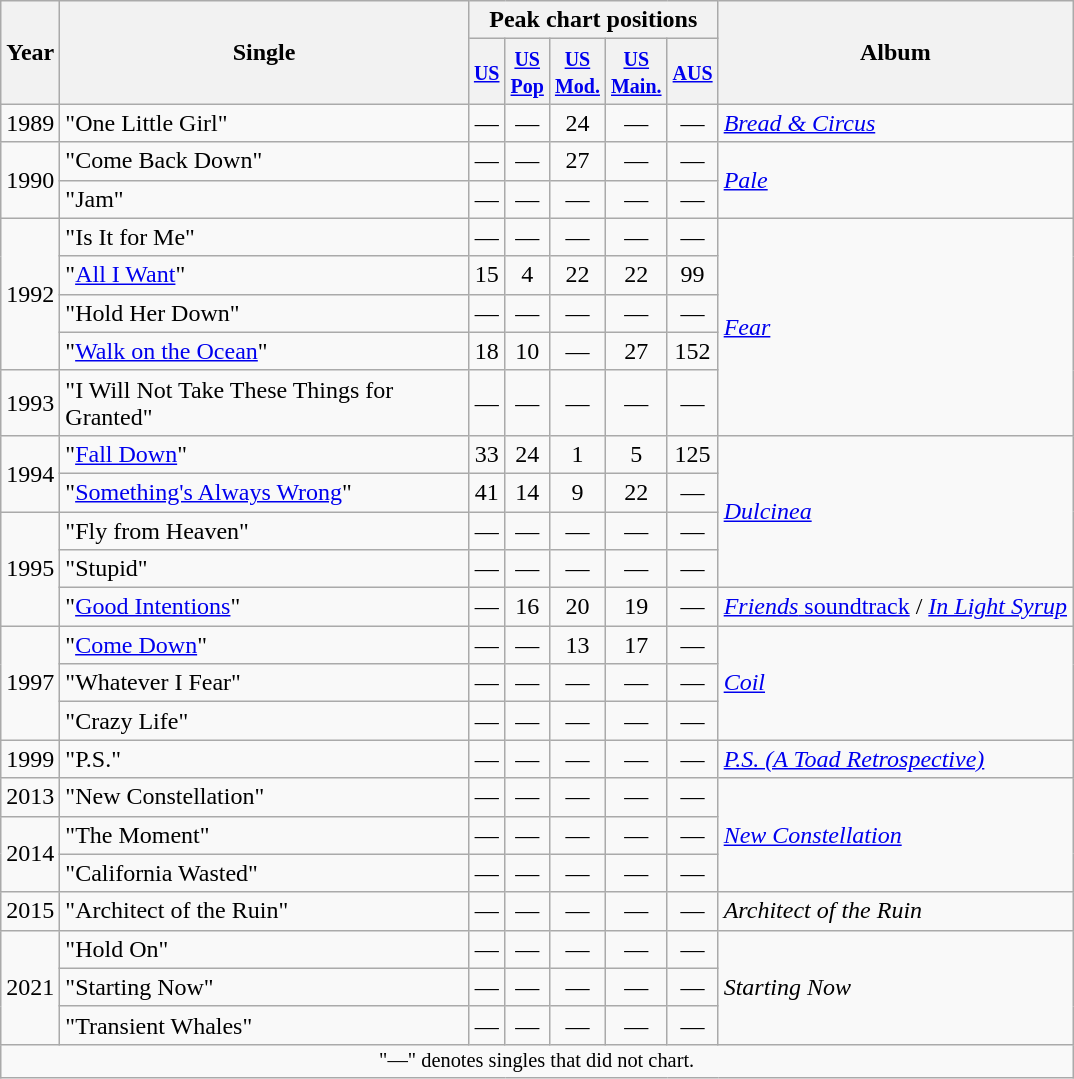<table class="wikitable">
<tr>
<th rowspan="2">Year</th>
<th rowspan="2" style="width:265px;">Single</th>
<th colspan="5">Peak chart positions</th>
<th rowspan="2">Album</th>
</tr>
<tr>
<th style="width:1em"><small><a href='#'>US</a></small><br></th>
<th style="width:1em"><small><a href='#'>US<br>Pop</a></small><br></th>
<th style="width:1em"><small><a href='#'>US Mod.</a></small><br></th>
<th style="width:1em"><small><a href='#'>US<br>Main.</a></small><br></th>
<th style="width:1em"><small><a href='#'>AUS</a></small><br></th>
</tr>
<tr>
<td style="text-align:center;">1989</td>
<td>"One Little Girl"</td>
<td style="text-align:center;">—</td>
<td style="text-align:center;">—</td>
<td style="text-align:center;">24</td>
<td style="text-align:center;">—</td>
<td style="text-align:center;">—</td>
<td style="text-align:left;"><em><a href='#'>Bread & Circus</a></em></td>
</tr>
<tr>
<td style="text-align:center;" rowspan="2">1990</td>
<td>"Come Back Down"</td>
<td style="text-align:center;">—</td>
<td style="text-align:center;">—</td>
<td style="text-align:center;">27</td>
<td style="text-align:center;">—</td>
<td style="text-align:center;">—</td>
<td style="text-align:left;" rowspan="2"><em><a href='#'>Pale</a></em></td>
</tr>
<tr>
<td>"Jam"</td>
<td style="text-align:center;">—</td>
<td style="text-align:center;">—</td>
<td style="text-align:center;">—</td>
<td style="text-align:center;">—</td>
<td style="text-align:center;">—</td>
</tr>
<tr>
<td style="text-align:center;" rowspan="4">1992</td>
<td>"Is It for Me"</td>
<td style="text-align:center;">—</td>
<td style="text-align:center;">—</td>
<td style="text-align:center;">—</td>
<td style="text-align:center;">—</td>
<td style="text-align:center;">—</td>
<td style="text-align:left;" rowspan="5"><em><a href='#'>Fear</a></em></td>
</tr>
<tr>
<td>"<a href='#'>All I Want</a>"</td>
<td style="text-align:center;">15</td>
<td style="text-align:center;">4</td>
<td style="text-align:center;">22</td>
<td style="text-align:center;">22</td>
<td style="text-align:center;">99</td>
</tr>
<tr>
<td>"Hold Her Down"</td>
<td style="text-align:center;">—</td>
<td style="text-align:center;">—</td>
<td style="text-align:center;">—</td>
<td style="text-align:center;">—</td>
<td style="text-align:center;">—</td>
</tr>
<tr>
<td>"<a href='#'>Walk on the Ocean</a>"</td>
<td style="text-align:center;">18</td>
<td style="text-align:center;">10</td>
<td style="text-align:center;">—</td>
<td style="text-align:center;">27</td>
<td style="text-align:center;">152</td>
</tr>
<tr>
<td style="text-align:center;">1993</td>
<td>"I Will Not Take These Things for Granted"</td>
<td style="text-align:center;">—</td>
<td style="text-align:center;">—</td>
<td style="text-align:center;">—</td>
<td style="text-align:center;">—</td>
<td style="text-align:center;">—</td>
</tr>
<tr>
<td style="text-align:center;" rowspan="2">1994</td>
<td>"<a href='#'>Fall Down</a>"</td>
<td style="text-align:center;">33</td>
<td style="text-align:center;">24</td>
<td style="text-align:center;">1</td>
<td style="text-align:center;">5</td>
<td style="text-align:center;">125</td>
<td style="text-align:left;" rowspan="4"><em><a href='#'>Dulcinea</a></em></td>
</tr>
<tr>
<td>"<a href='#'>Something's Always Wrong</a>"</td>
<td style="text-align:center;">41</td>
<td style="text-align:center;">14</td>
<td style="text-align:center;">9</td>
<td style="text-align:center;">22</td>
<td style="text-align:center;">—</td>
</tr>
<tr>
<td style="text-align:center;" rowspan="3">1995</td>
<td>"Fly from Heaven"</td>
<td style="text-align:center;">—</td>
<td style="text-align:center;">—</td>
<td style="text-align:center;">—</td>
<td style="text-align:center;">—</td>
<td style="text-align:center;">—</td>
</tr>
<tr>
<td>"Stupid"</td>
<td style="text-align:center;">—</td>
<td style="text-align:center;">—</td>
<td style="text-align:center;">—</td>
<td style="text-align:center;">—</td>
<td style="text-align:center;">—</td>
</tr>
<tr>
<td>"<a href='#'>Good Intentions</a>"</td>
<td style="text-align:center;">—</td>
<td style="text-align:center;">16</td>
<td style="text-align:center;">20</td>
<td style="text-align:center;">19</td>
<td style="text-align:center;">—</td>
<td style="text-align:left;"><a href='#'><em>Friends</em> soundtrack</a> / <em><a href='#'>In Light Syrup</a></em></td>
</tr>
<tr>
<td style="text-align:center;" rowspan="3">1997</td>
<td>"<a href='#'>Come Down</a>"</td>
<td style="text-align:center;">—</td>
<td style="text-align:center;">—</td>
<td style="text-align:center;">13</td>
<td style="text-align:center;">17</td>
<td style="text-align:center;">—</td>
<td style="text-align:left;" rowspan="3"><em><a href='#'>Coil</a></em></td>
</tr>
<tr>
<td>"Whatever I Fear"</td>
<td style="text-align:center;">—</td>
<td style="text-align:center;">—</td>
<td style="text-align:center;">—</td>
<td style="text-align:center;">—</td>
<td style="text-align:center;">—</td>
</tr>
<tr>
<td>"Crazy Life"</td>
<td style="text-align:center;">—</td>
<td style="text-align:center;">—</td>
<td style="text-align:center;">—</td>
<td style="text-align:center;">—</td>
<td style="text-align:center;">—</td>
</tr>
<tr>
<td style="text-align:center;">1999</td>
<td>"P.S."</td>
<td style="text-align:center;">—</td>
<td style="text-align:center;">—</td>
<td style="text-align:center;">—</td>
<td style="text-align:center;">—</td>
<td style="text-align:center;">—</td>
<td style="text-align:left;"><em><a href='#'>P.S. (A Toad Retrospective)</a></em></td>
</tr>
<tr>
<td style="text-align:center;">2013</td>
<td>"New Constellation"</td>
<td style="text-align:center;">—</td>
<td style="text-align:center;">—</td>
<td style="text-align:center;">—</td>
<td style="text-align:center;">—</td>
<td style="text-align:center;">—</td>
<td style="text-align:left;" rowspan="3"><em><a href='#'>New Constellation</a></em></td>
</tr>
<tr>
<td style="text-align:center;" rowspan="2">2014</td>
<td>"The Moment"</td>
<td style="text-align:center;">—</td>
<td style="text-align:center;">—</td>
<td style="text-align:center;">—</td>
<td style="text-align:center;">—</td>
<td style="text-align:center;">—</td>
</tr>
<tr>
<td>"California Wasted"</td>
<td style="text-align:center;">—</td>
<td style="text-align:center;">—</td>
<td style="text-align:center;">—</td>
<td style="text-align:center;">—</td>
<td style="text-align:center;">—</td>
</tr>
<tr>
<td style="text-align:center;">2015</td>
<td>"Architect of the Ruin"</td>
<td style="text-align:center;">—</td>
<td style="text-align:center;">—</td>
<td style="text-align:center;">—</td>
<td style="text-align:center;">—</td>
<td style="text-align:center;">—</td>
<td style="text-align:left;"><em>Architect of the Ruin</em></td>
</tr>
<tr>
<td style="text-align:center;" rowspan="3">2021</td>
<td>"Hold On"</td>
<td style="text-align:center;">—</td>
<td style="text-align:center;">—</td>
<td style="text-align:center;">—</td>
<td style="text-align:center;">—</td>
<td style="text-align:center;">—</td>
<td style="text-align:left;" rowspan="3"><em>Starting Now</em></td>
</tr>
<tr>
<td>"Starting Now"</td>
<td style="text-align:center;">—</td>
<td style="text-align:center;">—</td>
<td style="text-align:center;">—</td>
<td style="text-align:center;">—</td>
<td style="text-align:center;">—</td>
</tr>
<tr>
<td>"Transient Whales"</td>
<td style="text-align:center;">—</td>
<td style="text-align:center;">—</td>
<td style="text-align:center;">—</td>
<td style="text-align:center;">—</td>
<td style="text-align:center;">—</td>
</tr>
<tr>
<td colspan="16" style="text-align:center; font-size:85%;">"—" denotes singles that did not chart.</td>
</tr>
</table>
